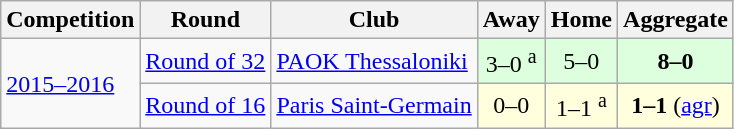<table class="wikitable">
<tr>
<th>Competition</th>
<th>Round</th>
<th>Club</th>
<th>Away</th>
<th>Home</th>
<th>Aggregate</th>
</tr>
<tr>
<td rowspan="2"><a href='#'>2015–2016</a></td>
<td><a href='#'>Round of 32</a></td>
<td> <a href='#'>PAOK Thessaloniki</a></td>
<td bgcolor="#ddffdd" style="text-align:center;">3–0 <sup>a</sup></td>
<td bgcolor="#ddffdd" style="text-align:center;">5–0</td>
<td bgcolor="#ddffdd" style="text-align:center;"><strong>8–0</strong></td>
</tr>
<tr>
<td><a href='#'>Round of 16</a></td>
<td> <a href='#'>Paris Saint-Germain</a></td>
<td bgcolor="#ffffdd" style="text-align:center;">0–0</td>
<td bgcolor="#ffffdd" style="text-align:center;">1–1 <sup>a</sup></td>
<td bgcolor="#ffffdd" style="text-align:center;"><strong>1–1</strong> (<a href='#'>agr</a>)</td>
</tr>
</table>
